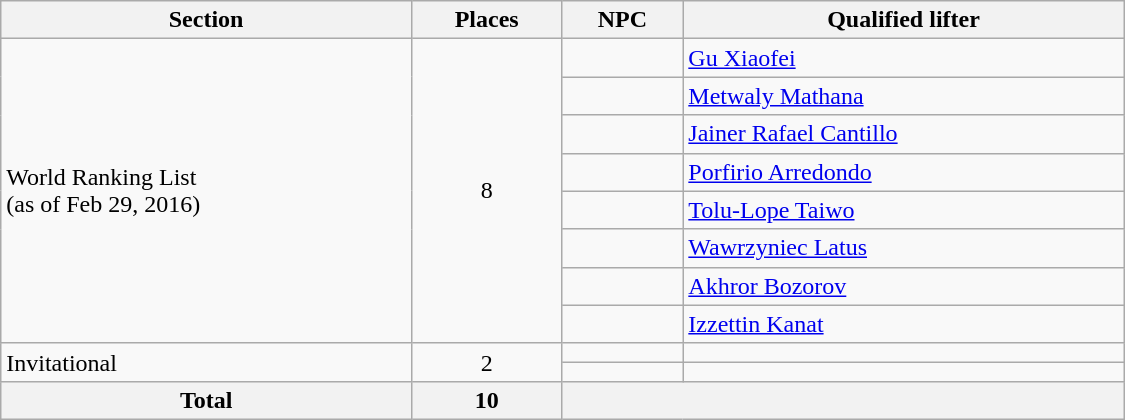<table class="wikitable"  width=750>
<tr>
<th>Section</th>
<th>Places</th>
<th>NPC</th>
<th>Qualified lifter</th>
</tr>
<tr>
<td rowspan=8>World Ranking List<br>(as of Feb 29, 2016)</td>
<td rowspan=8 align=center>8</td>
<td></td>
<td><a href='#'>Gu Xiaofei</a></td>
</tr>
<tr>
<td></td>
<td><a href='#'>Metwaly Mathana</a></td>
</tr>
<tr>
<td></td>
<td><a href='#'>Jainer Rafael Cantillo</a></td>
</tr>
<tr>
<td></td>
<td><a href='#'>Porfirio Arredondo</a></td>
</tr>
<tr>
<td></td>
<td><a href='#'>Tolu-Lope Taiwo</a></td>
</tr>
<tr>
<td></td>
<td><a href='#'>Wawrzyniec Latus</a></td>
</tr>
<tr>
<td></td>
<td><a href='#'>Akhror Bozorov</a></td>
</tr>
<tr>
<td></td>
<td><a href='#'>Izzettin Kanat</a></td>
</tr>
<tr>
<td rowspan=2>Invitational</td>
<td rowspan="2" align=center>2</td>
<td></td>
<td></td>
</tr>
<tr>
<td></td>
<td></td>
</tr>
<tr>
<th>Total</th>
<th>10</th>
<th colspan=2></th>
</tr>
</table>
